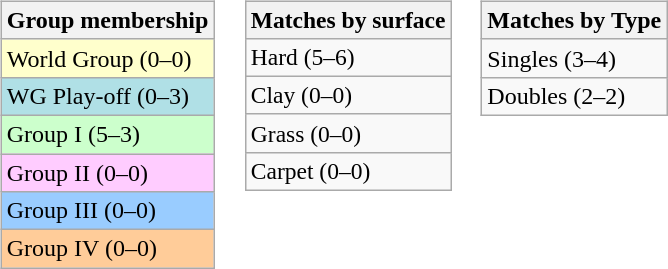<table>
<tr valign=top>
<td><br><table class=wikitable>
<tr>
<th>Group membership</th>
</tr>
<tr style="background:#ffc;">
<td>World Group (0–0)</td>
</tr>
<tr style="background:#B0E0E6;">
<td>WG Play-off (0–3)</td>
</tr>
<tr style="background:#cfc;">
<td>Group I (5–3)</td>
</tr>
<tr style="background:#fcf;">
<td>Group II (0–0)</td>
</tr>
<tr style="background:#9cf;">
<td>Group III (0–0)</td>
</tr>
<tr style="background:#fc9;">
<td>Group IV (0–0)</td>
</tr>
</table>
</td>
<td><br><table class=wikitable style=font-size:98%>
<tr>
<th>Matches by surface</th>
</tr>
<tr>
<td>Hard (5–6)</td>
</tr>
<tr>
<td>Clay (0–0)</td>
</tr>
<tr>
<td>Grass (0–0)</td>
</tr>
<tr>
<td>Carpet (0–0)</td>
</tr>
</table>
</td>
<td><br><table class=wikitable>
<tr>
<th>Matches by Type</th>
</tr>
<tr>
<td>Singles (3–4)</td>
</tr>
<tr>
<td>Doubles (2–2)</td>
</tr>
</table>
</td>
</tr>
</table>
